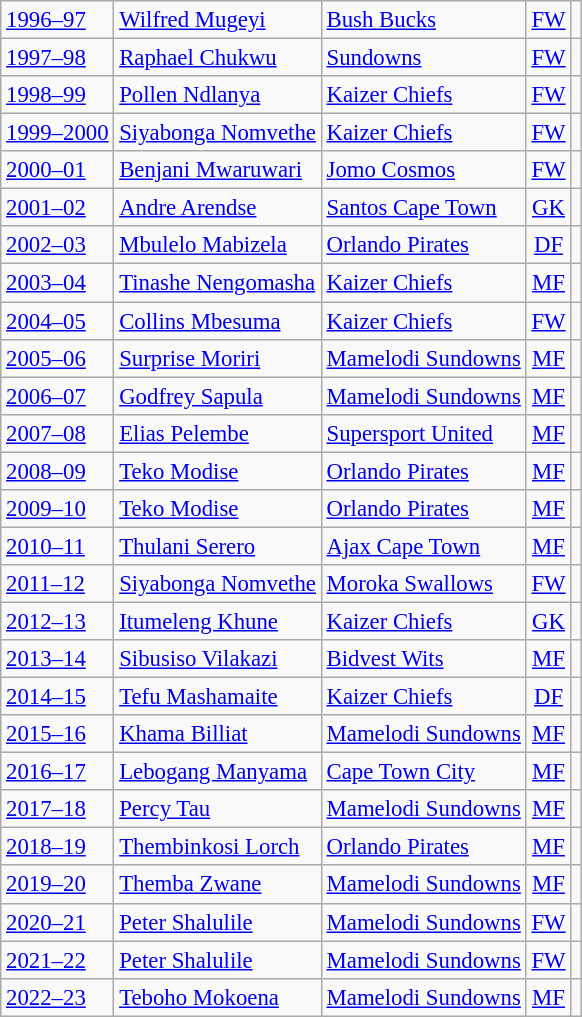<table class="wikitable" style="font-size: 95%;">
<tr>
<td><a href='#'>1996–97</a></td>
<td><a href='#'>Wilfred Mugeyi</a></td>
<td><a href='#'>Bush Bucks</a></td>
<td align="center"><a href='#'>FW</a></td>
<td></td>
</tr>
<tr>
<td><a href='#'>1997–98</a></td>
<td><a href='#'>Raphael Chukwu</a></td>
<td><a href='#'>Sundowns</a></td>
<td align="center"><a href='#'>FW</a></td>
<td></td>
</tr>
<tr>
<td><a href='#'>1998–99</a></td>
<td><a href='#'>Pollen Ndlanya</a></td>
<td><a href='#'>Kaizer Chiefs</a></td>
<td align="center"><a href='#'>FW</a></td>
<td></td>
</tr>
<tr>
<td><a href='#'>1999–2000</a></td>
<td><a href='#'>Siyabonga Nomvethe</a></td>
<td><a href='#'>Kaizer Chiefs</a></td>
<td align="center"><a href='#'>FW</a></td>
<td></td>
</tr>
<tr>
<td><a href='#'>2000–01</a></td>
<td><a href='#'>Benjani Mwaruwari</a></td>
<td><a href='#'>Jomo Cosmos</a></td>
<td align="center"><a href='#'>FW</a></td>
<td></td>
</tr>
<tr>
<td><a href='#'>2001–02</a></td>
<td><a href='#'>Andre Arendse</a></td>
<td><a href='#'>Santos Cape Town</a></td>
<td align="center"><a href='#'>GK</a></td>
<td></td>
</tr>
<tr>
<td><a href='#'>2002–03</a></td>
<td><a href='#'>Mbulelo Mabizela</a></td>
<td><a href='#'>Orlando Pirates</a></td>
<td align="center"><a href='#'>DF</a></td>
<td></td>
</tr>
<tr>
<td><a href='#'>2003–04</a></td>
<td><a href='#'>Tinashe Nengomasha</a></td>
<td><a href='#'>Kaizer Chiefs</a></td>
<td align="center"><a href='#'>MF</a></td>
<td></td>
</tr>
<tr>
<td><a href='#'>2004–05</a></td>
<td><a href='#'>Collins Mbesuma</a></td>
<td><a href='#'>Kaizer Chiefs</a></td>
<td align="center"><a href='#'>FW</a></td>
<td></td>
</tr>
<tr>
<td><a href='#'>2005–06</a></td>
<td><a href='#'>Surprise Moriri</a></td>
<td><a href='#'>Mamelodi Sundowns</a></td>
<td align="center"><a href='#'>MF</a></td>
<td></td>
</tr>
<tr>
<td><a href='#'>2006–07</a></td>
<td><a href='#'>Godfrey Sapula</a></td>
<td><a href='#'>Mamelodi Sundowns</a></td>
<td align="center"><a href='#'>MF</a></td>
<td></td>
</tr>
<tr>
<td><a href='#'>2007–08</a></td>
<td><a href='#'>Elias Pelembe</a></td>
<td><a href='#'>Supersport United</a></td>
<td align="center"><a href='#'>MF</a></td>
<td></td>
</tr>
<tr>
<td><a href='#'>2008–09</a></td>
<td><a href='#'>Teko Modise</a></td>
<td><a href='#'>Orlando Pirates</a></td>
<td align="center"><a href='#'>MF</a></td>
<td></td>
</tr>
<tr>
<td><a href='#'>2009–10</a></td>
<td><a href='#'>Teko Modise</a></td>
<td><a href='#'>Orlando Pirates</a></td>
<td align="center"><a href='#'>MF</a></td>
<td></td>
</tr>
<tr>
<td><a href='#'>2010–11</a></td>
<td><a href='#'>Thulani Serero</a></td>
<td><a href='#'>Ajax Cape Town</a></td>
<td align="center"><a href='#'>MF</a></td>
<td></td>
</tr>
<tr>
<td><a href='#'>2011–12</a></td>
<td><a href='#'>Siyabonga Nomvethe</a></td>
<td><a href='#'>Moroka Swallows</a></td>
<td align="center"><a href='#'>FW</a></td>
<td></td>
</tr>
<tr>
<td><a href='#'>2012–13</a></td>
<td><a href='#'>Itumeleng Khune</a></td>
<td><a href='#'>Kaizer Chiefs</a></td>
<td align="center"><a href='#'>GK</a></td>
<td></td>
</tr>
<tr>
<td><a href='#'>2013–14</a></td>
<td><a href='#'>Sibusiso Vilakazi</a></td>
<td><a href='#'>Bidvest Wits</a></td>
<td align="center"><a href='#'>MF</a></td>
<td></td>
</tr>
<tr>
<td><a href='#'>2014–15</a></td>
<td><a href='#'>Tefu Mashamaite</a></td>
<td><a href='#'>Kaizer Chiefs</a></td>
<td align="center"><a href='#'>DF</a></td>
<td></td>
</tr>
<tr>
<td><a href='#'>2015–16</a></td>
<td><a href='#'>Khama Billiat</a></td>
<td><a href='#'>Mamelodi Sundowns</a></td>
<td align="center"><a href='#'>MF</a></td>
<td></td>
</tr>
<tr>
<td><a href='#'>2016–17</a></td>
<td><a href='#'>Lebogang Manyama</a></td>
<td><a href='#'>Cape Town City</a></td>
<td align="center"><a href='#'>MF</a></td>
<td></td>
</tr>
<tr>
<td><a href='#'>2017–18</a></td>
<td><a href='#'>Percy Tau</a></td>
<td><a href='#'>Mamelodi Sundowns</a></td>
<td align="center"><a href='#'>MF</a></td>
<td></td>
</tr>
<tr>
<td><a href='#'>2018–19</a></td>
<td><a href='#'>Thembinkosi Lorch</a></td>
<td><a href='#'>Orlando Pirates</a></td>
<td align="center"><a href='#'>MF</a></td>
<td></td>
</tr>
<tr>
<td><a href='#'>2019–20</a></td>
<td><a href='#'>Themba Zwane</a></td>
<td><a href='#'>Mamelodi Sundowns</a></td>
<td align="center"><a href='#'>MF</a></td>
<td></td>
</tr>
<tr>
<td><a href='#'>2020–21</a></td>
<td><a href='#'>Peter Shalulile</a></td>
<td><a href='#'>Mamelodi Sundowns</a></td>
<td align="center"><a href='#'>FW</a></td>
<td></td>
</tr>
<tr>
<td><a href='#'>2021–22</a></td>
<td><a href='#'>Peter Shalulile</a></td>
<td><a href='#'>Mamelodi Sundowns</a></td>
<td align="center"><a href='#'>FW</a></td>
<td></td>
</tr>
<tr>
<td><a href='#'>2022–23</a></td>
<td><a href='#'>Teboho Mokoena</a></td>
<td><a href='#'>Mamelodi Sundowns</a></td>
<td align="center"><a href='#'>MF</a></td>
<td></td>
</tr>
</table>
